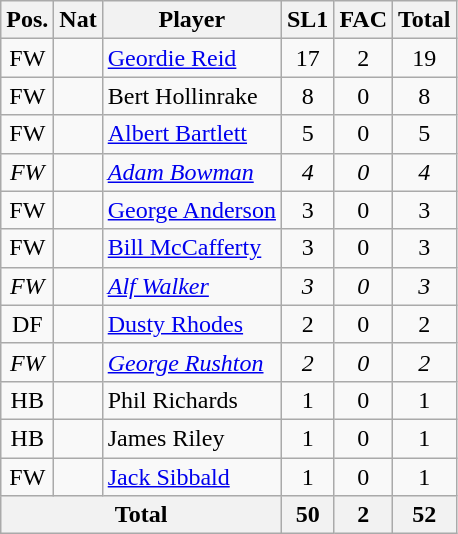<table class="wikitable"  style="text-align:center; border:1px #aaa solid;">
<tr>
<th>Pos.</th>
<th>Nat</th>
<th>Player</th>
<th>SL1</th>
<th>FAC</th>
<th>Total</th>
</tr>
<tr>
<td>FW</td>
<td></td>
<td style="text-align:left;"><a href='#'>Geordie Reid</a></td>
<td>17</td>
<td>2</td>
<td>19</td>
</tr>
<tr>
<td>FW</td>
<td></td>
<td style="text-align:left;">Bert Hollinrake</td>
<td>8</td>
<td>0</td>
<td>8</td>
</tr>
<tr>
<td>FW</td>
<td></td>
<td style="text-align:left;"><a href='#'>Albert Bartlett</a></td>
<td>5</td>
<td>0</td>
<td>5</td>
</tr>
<tr>
<td><em>FW</em></td>
<td><em></em></td>
<td style="text-align:left;"><em><a href='#'>Adam Bowman</a></em></td>
<td><em>4</em></td>
<td><em>0</em></td>
<td><em>4</em></td>
</tr>
<tr>
<td>FW</td>
<td></td>
<td style="text-align:left;"><a href='#'>George Anderson</a></td>
<td>3</td>
<td>0</td>
<td>3</td>
</tr>
<tr>
<td>FW</td>
<td></td>
<td style="text-align:left;"><a href='#'>Bill McCafferty</a></td>
<td>3</td>
<td>0</td>
<td>3</td>
</tr>
<tr>
<td><em>FW</em></td>
<td><em></em></td>
<td style="text-align:left;"><em><a href='#'>Alf Walker</a></em></td>
<td><em>3</em></td>
<td><em>0</em></td>
<td><em>3</em></td>
</tr>
<tr>
<td>DF</td>
<td></td>
<td style="text-align:left;"><a href='#'>Dusty Rhodes</a></td>
<td>2</td>
<td>0</td>
<td>2</td>
</tr>
<tr>
<td><em>FW</em></td>
<td><em></em></td>
<td style="text-align:left;"><em><a href='#'>George Rushton</a></em></td>
<td><em>2</em></td>
<td><em>0</em></td>
<td><em>2</em></td>
</tr>
<tr>
<td>HB</td>
<td></td>
<td style="text-align:left;">Phil Richards</td>
<td>1</td>
<td>0</td>
<td>1</td>
</tr>
<tr>
<td>HB</td>
<td></td>
<td style="text-align:left;">James Riley</td>
<td>1</td>
<td>0</td>
<td>1</td>
</tr>
<tr>
<td>FW</td>
<td></td>
<td style="text-align:left;"><a href='#'>Jack Sibbald</a></td>
<td>1</td>
<td>0</td>
<td>1</td>
</tr>
<tr>
<th colspan="3">Total</th>
<th>50</th>
<th>2</th>
<th>52</th>
</tr>
</table>
